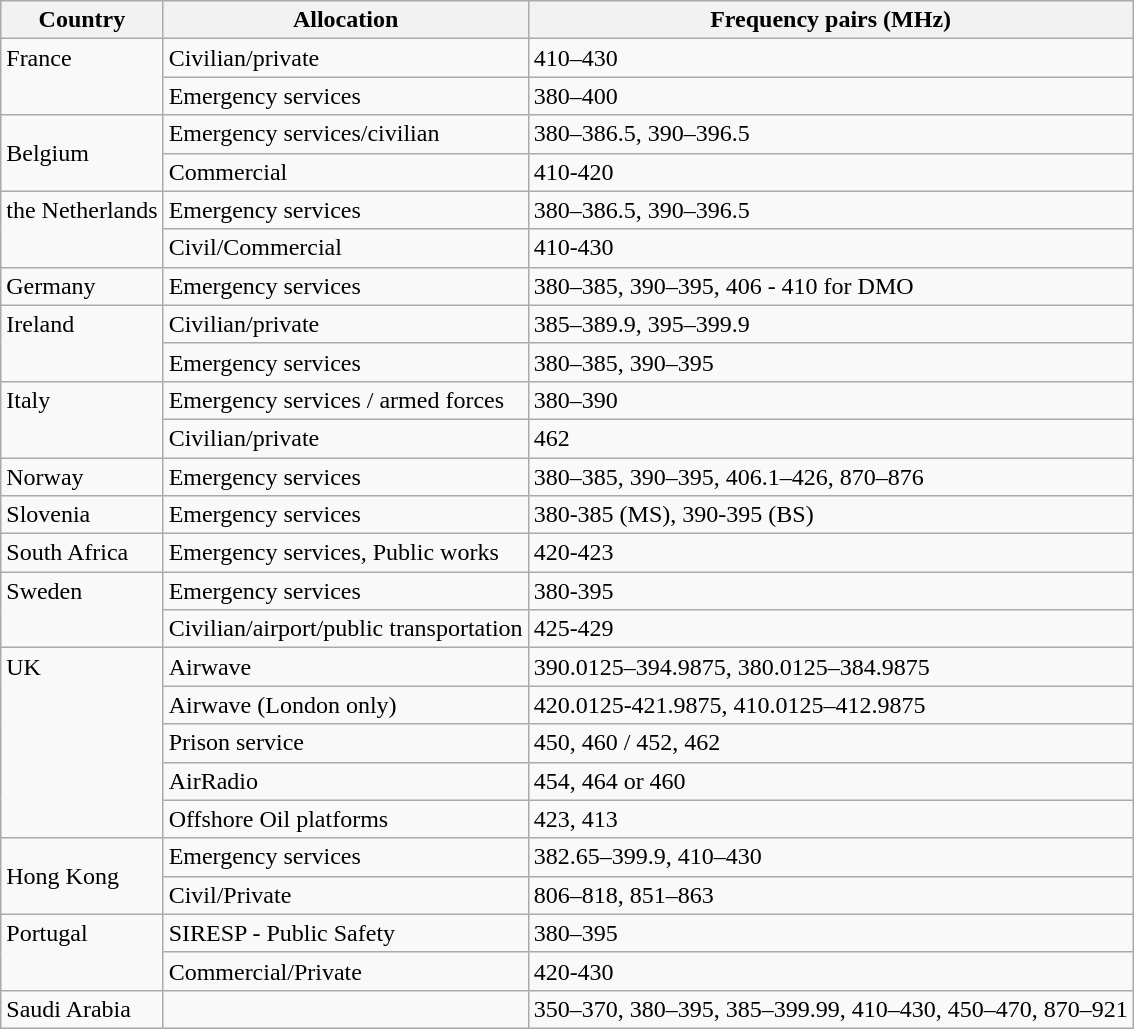<table class="wikitable">
<tr>
<th>Country</th>
<th>Allocation</th>
<th>Frequency pairs (MHz)</th>
</tr>
<tr>
<td style="vertical-align: top;" rowspan="2">France</td>
<td>Civilian/private</td>
<td>410–430</td>
</tr>
<tr>
<td>Emergency services</td>
<td>380–400</td>
</tr>
<tr>
<td rowspan="2">Belgium</td>
<td>Emergency services/civilian</td>
<td>380–386.5, 390–396.5</td>
</tr>
<tr>
<td>Commercial</td>
<td>410-420</td>
</tr>
<tr>
<td style="vertical-align: top;" rowspan="2">the Netherlands</td>
<td>Emergency services</td>
<td>380–386.5, 390–396.5</td>
</tr>
<tr>
<td>Civil/Commercial</td>
<td>410-430</td>
</tr>
<tr>
<td>Germany</td>
<td>Emergency services</td>
<td>380–385, 390–395, 406 - 410 for DMO</td>
</tr>
<tr>
<td style="vertical-align: top;" rowspan="2">Ireland</td>
<td>Civilian/private</td>
<td>385–389.9, 395–399.9</td>
</tr>
<tr>
<td>Emergency services</td>
<td>380–385, 390–395</td>
</tr>
<tr>
<td style="vertical-align: top;" rowspan="2">Italy</td>
<td>Emergency services / armed forces</td>
<td>380–390</td>
</tr>
<tr>
<td>Civilian/private</td>
<td>462</td>
</tr>
<tr>
<td>Norway</td>
<td>Emergency services</td>
<td>380–385, 390–395, 406.1–426, 870–876</td>
</tr>
<tr>
<td>Slovenia</td>
<td>Emergency services</td>
<td>380-385 (MS), 390-395 (BS)</td>
</tr>
<tr>
<td>South Africa</td>
<td>Emergency services, Public works</td>
<td>420-423</td>
</tr>
<tr>
<td style="vertical-align:top;" rowspan="2">Sweden</td>
<td>Emergency services</td>
<td>380-395</td>
</tr>
<tr>
<td>Civilian/airport/public transportation</td>
<td>425-429</td>
</tr>
<tr>
<td style="vertical-align:top;" rowspan="5">UK</td>
<td>Airwave</td>
<td>390.0125–394.9875, 380.0125–384.9875</td>
</tr>
<tr>
<td>Airwave (London only)</td>
<td>420.0125-421.9875, 410.0125–412.9875</td>
</tr>
<tr>
<td>Prison service</td>
<td>450, 460 / 452, 462</td>
</tr>
<tr>
<td>AirRadio</td>
<td>454, 464 or 460</td>
</tr>
<tr>
<td>Offshore Oil platforms</td>
<td>423, 413</td>
</tr>
<tr>
<td rowspan="2">Hong Kong</td>
<td>Emergency services</td>
<td>382.65–399.9, 410–430</td>
</tr>
<tr>
<td>Civil/Private</td>
<td>806–818, 851–863</td>
</tr>
<tr>
<td style="vertical-align:top;" rowspan="2">Portugal</td>
<td>SIRESP - Public Safety</td>
<td>380–395</td>
</tr>
<tr>
<td>Commercial/Private</td>
<td>420-430</td>
</tr>
<tr>
<td>Saudi Arabia</td>
<td></td>
<td>350–370, 380–395, 385–399.99, 410–430, 450–470, 870–921</td>
</tr>
</table>
